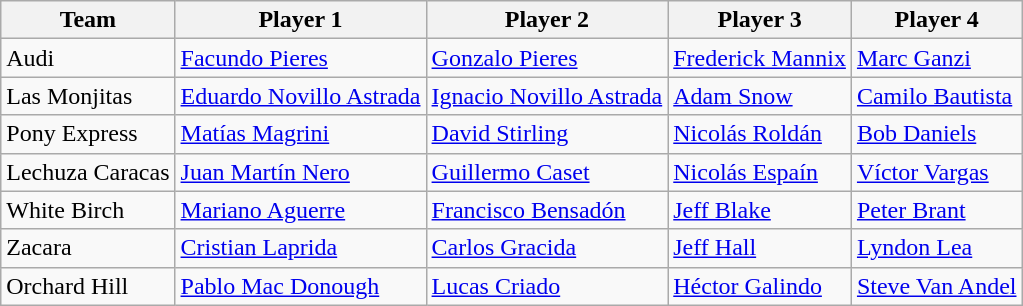<table class="wikitable" border="1">
<tr>
<th>Team</th>
<th>Player 1</th>
<th>Player 2</th>
<th>Player 3</th>
<th>Player 4</th>
</tr>
<tr>
<td>Audi</td>
<td> <a href='#'>Facundo Pieres</a></td>
<td> <a href='#'>Gonzalo Pieres</a></td>
<td> <a href='#'>Frederick Mannix</a></td>
<td> <a href='#'>Marc Ganzi</a></td>
</tr>
<tr>
<td>Las Monjitas</td>
<td> <a href='#'>Eduardo Novillo Astrada</a></td>
<td> <a href='#'>Ignacio Novillo Astrada</a></td>
<td> <a href='#'>Adam Snow</a></td>
<td> <a href='#'>Camilo Bautista</a></td>
</tr>
<tr>
<td>Pony Express</td>
<td> <a href='#'>Matías Magrini</a></td>
<td> <a href='#'>David Stirling</a></td>
<td> <a href='#'>Nicolás Roldán</a></td>
<td> <a href='#'>Bob Daniels</a></td>
</tr>
<tr>
<td>Lechuza Caracas</td>
<td> <a href='#'>Juan Martín Nero</a></td>
<td> <a href='#'>Guillermo Caset</a></td>
<td> <a href='#'>Nicolás Espaín</a></td>
<td> <a href='#'>Víctor Vargas</a></td>
</tr>
<tr>
<td>White Birch</td>
<td> <a href='#'>Mariano Aguerre</a></td>
<td> <a href='#'>Francisco Bensadón</a></td>
<td> <a href='#'>Jeff Blake</a></td>
<td> <a href='#'>Peter Brant</a></td>
</tr>
<tr>
<td>Zacara</td>
<td> <a href='#'>Cristian Laprida</a></td>
<td> <a href='#'>Carlos Gracida</a></td>
<td> <a href='#'>Jeff Hall</a></td>
<td> <a href='#'>Lyndon Lea</a></td>
</tr>
<tr>
<td>Orchard Hill</td>
<td> <a href='#'>Pablo Mac Donough</a></td>
<td> <a href='#'>Lucas Criado</a></td>
<td> <a href='#'>Héctor Galindo</a></td>
<td> <a href='#'>Steve Van Andel</a></td>
</tr>
</table>
